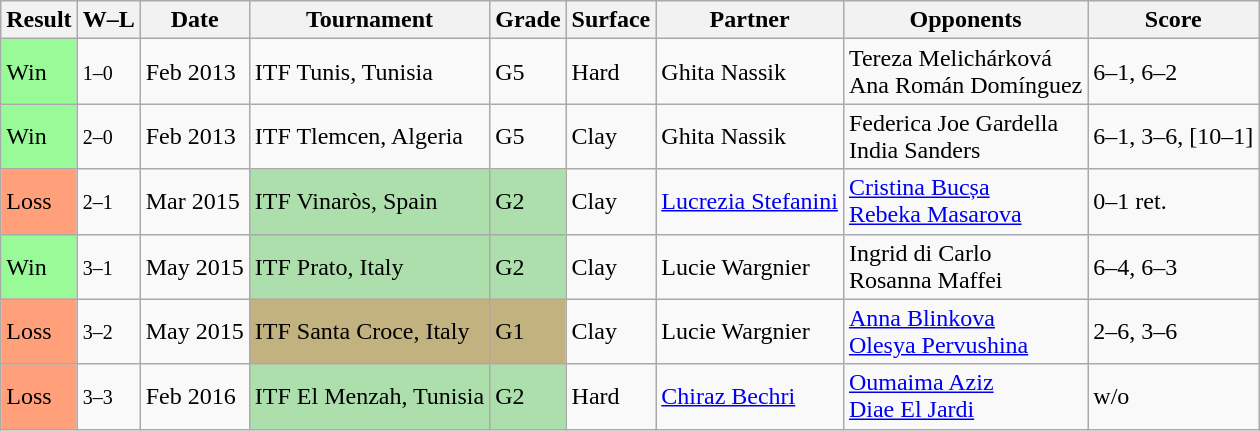<table class="sortable wikitable">
<tr>
<th>Result</th>
<th class="unsortable">W–L</th>
<th>Date</th>
<th>Tournament</th>
<th>Grade</th>
<th>Surface</th>
<th>Partner</th>
<th>Opponents</th>
<th class="unsortable">Score</th>
</tr>
<tr>
<td bgcolor="98FB98">Win</td>
<td><small>1–0</small></td>
<td>Feb 2013</td>
<td>ITF Tunis, Tunisia</td>
<td>G5</td>
<td>Hard</td>
<td> Ghita Nassik</td>
<td> Tereza Melichárková <br> Ana Román Domínguez</td>
<td>6–1, 6–2</td>
</tr>
<tr>
<td bgcolor="98FB98">Win</td>
<td><small>2–0</small></td>
<td>Feb 2013</td>
<td>ITF Tlemcen, Algeria</td>
<td>G5</td>
<td>Clay</td>
<td> Ghita Nassik</td>
<td> Federica Joe Gardella <br> India Sanders</td>
<td>6–1, 3–6, [10–1]</td>
</tr>
<tr>
<td style="background:#ffa07a;">Loss</td>
<td><small>2–1</small></td>
<td>Mar 2015</td>
<td bgcolor="#ADDFAD">ITF Vinaròs, Spain</td>
<td bgcolor="#ADDFAD">G2</td>
<td>Clay</td>
<td> <a href='#'>Lucrezia Stefanini</a></td>
<td> <a href='#'>Cristina Bucșa</a> <br> <a href='#'>Rebeka Masarova</a></td>
<td>0–1 ret.</td>
</tr>
<tr>
<td bgcolor="98FB98">Win</td>
<td><small>3–1</small></td>
<td>May 2015</td>
<td bgcolor="#ADDFAD">ITF Prato, Italy</td>
<td bgcolor="#ADDFAD">G2</td>
<td>Clay</td>
<td> Lucie Wargnier</td>
<td> Ingrid di Carlo <br> Rosanna Maffei</td>
<td>6–4, 6–3</td>
</tr>
<tr>
<td style="background:#ffa07a;">Loss</td>
<td><small>3–2</small></td>
<td>May 2015</td>
<td bgcolor=#C2B280>ITF Santa Croce, Italy</td>
<td bgcolor=#C2B280>G1</td>
<td>Clay</td>
<td> Lucie Wargnier</td>
<td> <a href='#'>Anna Blinkova</a> <br> <a href='#'>Olesya Pervushina</a></td>
<td>2–6, 3–6</td>
</tr>
<tr>
<td style="background:#ffa07a;">Loss</td>
<td><small>3–3</small></td>
<td>Feb 2016</td>
<td bgcolor="#ADDFAD">ITF El Menzah, Tunisia</td>
<td bgcolor="#ADDFAD">G2</td>
<td>Hard</td>
<td> <a href='#'>Chiraz Bechri</a></td>
<td> <a href='#'>Oumaima Aziz</a> <br> <a href='#'>Diae El Jardi</a></td>
<td>w/o</td>
</tr>
</table>
